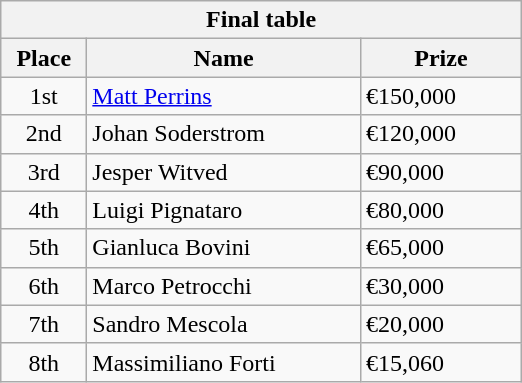<table class="wikitable">
<tr>
<th colspan="3">Final table</th>
</tr>
<tr>
<th style="width:50px;">Place</th>
<th style="width:175px;">Name</th>
<th style="width:100px;">Prize</th>
</tr>
<tr>
<td style="text-align:center;">1st</td>
<td> <a href='#'>Matt Perrins</a></td>
<td>€150,000</td>
</tr>
<tr>
<td style="text-align:center;">2nd</td>
<td> Johan Soderstrom</td>
<td>€120,000</td>
</tr>
<tr>
<td style="text-align:center;">3rd</td>
<td> Jesper Witved</td>
<td>€90,000</td>
</tr>
<tr>
<td style="text-align:center;">4th</td>
<td> Luigi Pignataro</td>
<td>€80,000</td>
</tr>
<tr>
<td style="text-align:center;">5th</td>
<td> Gianluca Bovini</td>
<td>€65,000</td>
</tr>
<tr>
<td style="text-align:center;">6th</td>
<td> Marco Petrocchi</td>
<td>€30,000</td>
</tr>
<tr>
<td style="text-align:center;">7th</td>
<td> Sandro Mescola</td>
<td>€20,000</td>
</tr>
<tr>
<td style="text-align:center;">8th</td>
<td> Massimiliano Forti</td>
<td>€15,060</td>
</tr>
</table>
